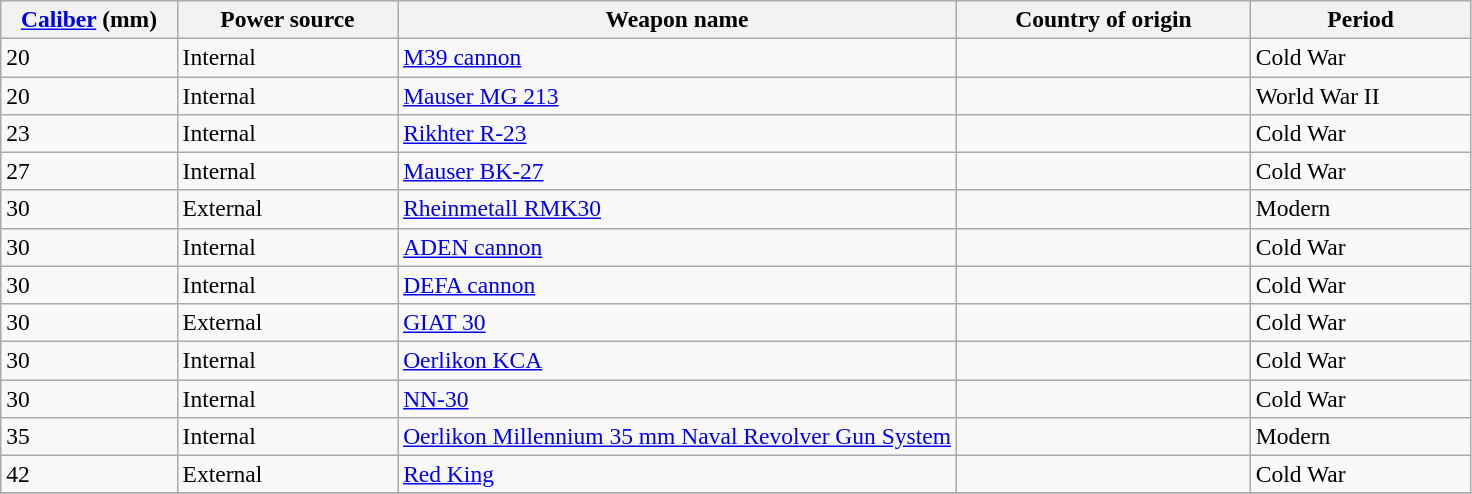<table class="wikitable sortable" style="font-size:98%;">
<tr>
<th width=12%><a href='#'>Caliber</a> (mm)</th>
<th width=15%>Power source</th>
<th width=38%>Weapon name</th>
<th width=20%>Country of origin</th>
<th width=15%>Period</th>
</tr>
<tr>
<td>20</td>
<td>Internal</td>
<td><a href='#'>M39 cannon</a></td>
<td></td>
<td>Cold War</td>
</tr>
<tr>
<td>20</td>
<td>Internal</td>
<td><a href='#'>Mauser MG 213</a></td>
<td></td>
<td>World War II</td>
</tr>
<tr>
<td>23</td>
<td>Internal</td>
<td><a href='#'>Rikhter R-23</a></td>
<td></td>
<td>Cold War</td>
</tr>
<tr>
<td>27</td>
<td>Internal</td>
<td><a href='#'>Mauser BK-27</a></td>
<td></td>
<td>Cold War</td>
</tr>
<tr>
<td>30</td>
<td>External</td>
<td><a href='#'>Rheinmetall RMK30</a></td>
<td></td>
<td>Modern</td>
</tr>
<tr>
<td>30</td>
<td>Internal</td>
<td><a href='#'>ADEN cannon</a></td>
<td></td>
<td>Cold War</td>
</tr>
<tr>
<td>30</td>
<td>Internal</td>
<td><a href='#'>DEFA cannon</a></td>
<td></td>
<td>Cold War</td>
</tr>
<tr>
<td>30</td>
<td>External</td>
<td><a href='#'>GIAT 30</a></td>
<td></td>
<td>Cold War</td>
</tr>
<tr>
<td>30</td>
<td>Internal</td>
<td><a href='#'>Oerlikon KCA</a></td>
<td></td>
<td>Cold War</td>
</tr>
<tr>
<td>30</td>
<td>Internal</td>
<td><a href='#'>NN-30</a></td>
<td></td>
<td>Cold War</td>
</tr>
<tr>
<td>35</td>
<td>Internal</td>
<td><a href='#'>Oerlikon Millennium 35 mm Naval Revolver Gun System</a></td>
<td></td>
<td>Modern</td>
</tr>
<tr>
<td>42</td>
<td>External</td>
<td><a href='#'>Red King</a></td>
<td></td>
<td>Cold War</td>
</tr>
<tr>
</tr>
</table>
